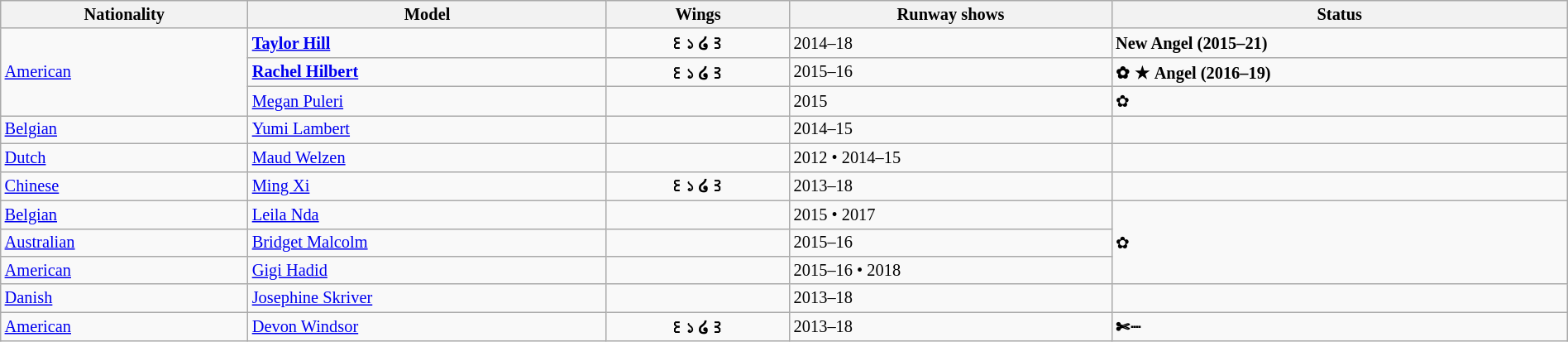<table class="sortable wikitable"  style="font-size:85%; width:100%;">
<tr>
<th style="text-align:center;">Nationality</th>
<th style="text-align:center;">Model</th>
<th style="text-align:center;">Wings</th>
<th style="text-align:center;">Runway shows</th>
<th style="text-align:center;">Status</th>
</tr>
<tr>
<td rowspan="3"> <a href='#'>American</a></td>
<td><a href='#'><strong>Taylor Hill</strong></a></td>
<td align="center"><strong>꒰১ ໒꒱</strong></td>
<td>2014–18</td>
<td><strong>New  Angel (2015–21)</strong></td>
</tr>
<tr>
<td><strong><a href='#'>Rachel Hilbert</a></strong></td>
<td align="center"><strong>꒰১ ໒꒱</strong></td>
<td>2015–16</td>
<td><strong>✿ ★  Angel (2016–19)</strong></td>
</tr>
<tr>
<td><a href='#'>Megan Puleri</a></td>
<td></td>
<td>2015</td>
<td>✿</td>
</tr>
<tr>
<td> <a href='#'>Belgian</a></td>
<td><a href='#'>Yumi Lambert</a></td>
<td></td>
<td>2014–15</td>
<td></td>
</tr>
<tr>
<td> <a href='#'>Dutch</a></td>
<td><a href='#'>Maud Welzen</a></td>
<td></td>
<td>2012 • 2014–15</td>
<td></td>
</tr>
<tr>
<td> <a href='#'>Chinese</a></td>
<td><a href='#'>Ming Xi</a></td>
<td align="center"><strong>꒰১ ໒꒱</strong></td>
<td>2013–18</td>
<td></td>
</tr>
<tr>
<td> <a href='#'>Belgian</a></td>
<td><a href='#'>Leila Nda</a></td>
<td></td>
<td>2015 • 2017</td>
<td rowspan="3">✿</td>
</tr>
<tr>
<td> <a href='#'>Australian</a></td>
<td><a href='#'>Bridget Malcolm</a></td>
<td></td>
<td>2015–16</td>
</tr>
<tr>
<td> <a href='#'>American</a></td>
<td><a href='#'>Gigi Hadid</a></td>
<td></td>
<td>2015–16 • 2018</td>
</tr>
<tr>
<td> <a href='#'>Danish</a></td>
<td><a href='#'>Josephine Skriver</a></td>
<td></td>
<td>2013–18</td>
<td></td>
</tr>
<tr>
<td> <a href='#'>American</a></td>
<td><a href='#'>Devon Windsor</a></td>
<td align="center"><strong>꒰১ ໒꒱</strong></td>
<td>2013–18</td>
<td><strong>✄┈</strong></td>
</tr>
</table>
